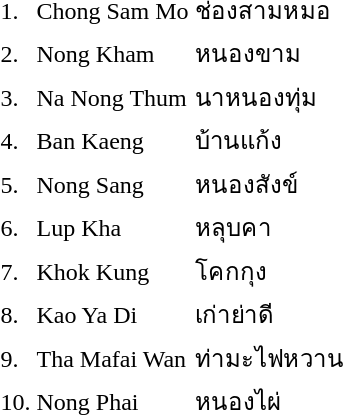<table>
<tr>
<td>1.</td>
<td>Chong Sam Mo</td>
<td>ช่องสามหมอ</td>
<td></td>
</tr>
<tr>
<td>2.</td>
<td>Nong Kham</td>
<td>หนองขาม</td>
<td></td>
</tr>
<tr>
<td>3.</td>
<td>Na Nong Thum</td>
<td>นาหนองทุ่ม</td>
<td></td>
</tr>
<tr>
<td>4.</td>
<td>Ban Kaeng</td>
<td>บ้านแก้ง</td>
<td></td>
</tr>
<tr>
<td>5.</td>
<td>Nong Sang</td>
<td>หนองสังข์</td>
<td></td>
</tr>
<tr>
<td>6.</td>
<td>Lup Kha</td>
<td>หลุบคา</td>
<td></td>
</tr>
<tr>
<td>7.</td>
<td>Khok Kung</td>
<td>โคกกุง</td>
<td></td>
</tr>
<tr>
<td>8.</td>
<td>Kao Ya Di</td>
<td>เก่าย่าดี</td>
<td></td>
</tr>
<tr>
<td>9.</td>
<td>Tha Mafai Wan</td>
<td>ท่ามะไฟหวาน</td>
<td></td>
</tr>
<tr>
<td>10.</td>
<td>Nong Phai</td>
<td>หนองไผ่</td>
<td></td>
</tr>
</table>
